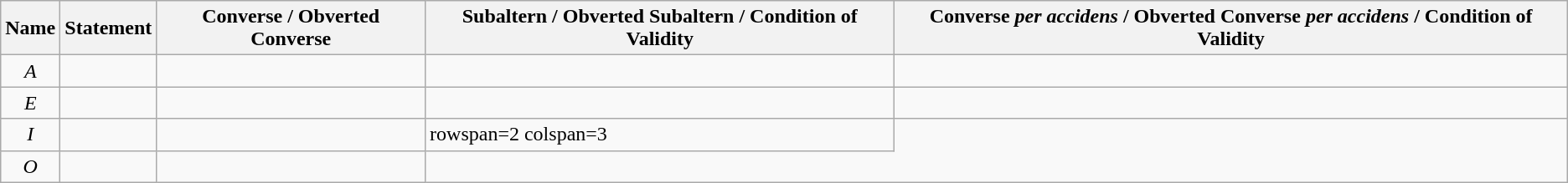<table class="wikitable">
<tr>
<th>Name</th>
<th>Statement</th>
<th>Converse / Obverted Converse</th>
<th>Subaltern / Obverted Subaltern / Condition of Validity</th>
<th>Converse <em>per accidens</em> / Obverted Converse <em>per accidens</em> / Condition of Validity</th>
</tr>
<tr>
<td align="center"><em>A</em></td>
<td></td>
<td></td>
<td></td>
<td></td>
</tr>
<tr>
<td align="center"><em>E</em></td>
<td></td>
<td></td>
<td></td>
<td></td>
</tr>
<tr>
<td align="center"><em>I</em></td>
<td></td>
<td></td>
<td>rowspan=2 colspan=3 </td>
</tr>
<tr>
<td align="center"><em>O</em></td>
<td></td>
<td></td>
</tr>
</table>
